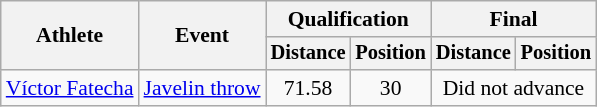<table class=wikitable style="font-size:90%">
<tr>
<th rowspan="2">Athlete</th>
<th rowspan="2">Event</th>
<th colspan="2">Qualification</th>
<th colspan="2">Final</th>
</tr>
<tr style="font-size:95%">
<th>Distance</th>
<th>Position</th>
<th>Distance</th>
<th>Position</th>
</tr>
<tr align=center>
<td align=left><a href='#'>Víctor Fatecha</a></td>
<td align=left><a href='#'>Javelin throw</a></td>
<td>71.58</td>
<td>30</td>
<td colspan=2>Did not advance</td>
</tr>
</table>
